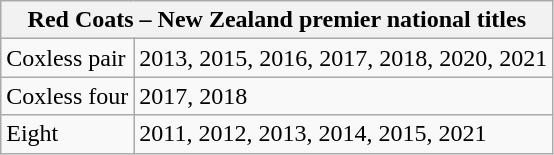<table class="wikitable">
<tr>
<th colspan=2> Red Coats – New Zealand premier national titles</th>
</tr>
<tr>
<td>Coxless pair</td>
<td>2013, 2015, 2016, 2017, 2018, 2020, 2021</td>
</tr>
<tr>
<td>Coxless four</td>
<td>2017, 2018</td>
</tr>
<tr>
<td>Eight</td>
<td>2011, 2012, 2013, 2014, 2015, 2021</td>
</tr>
</table>
